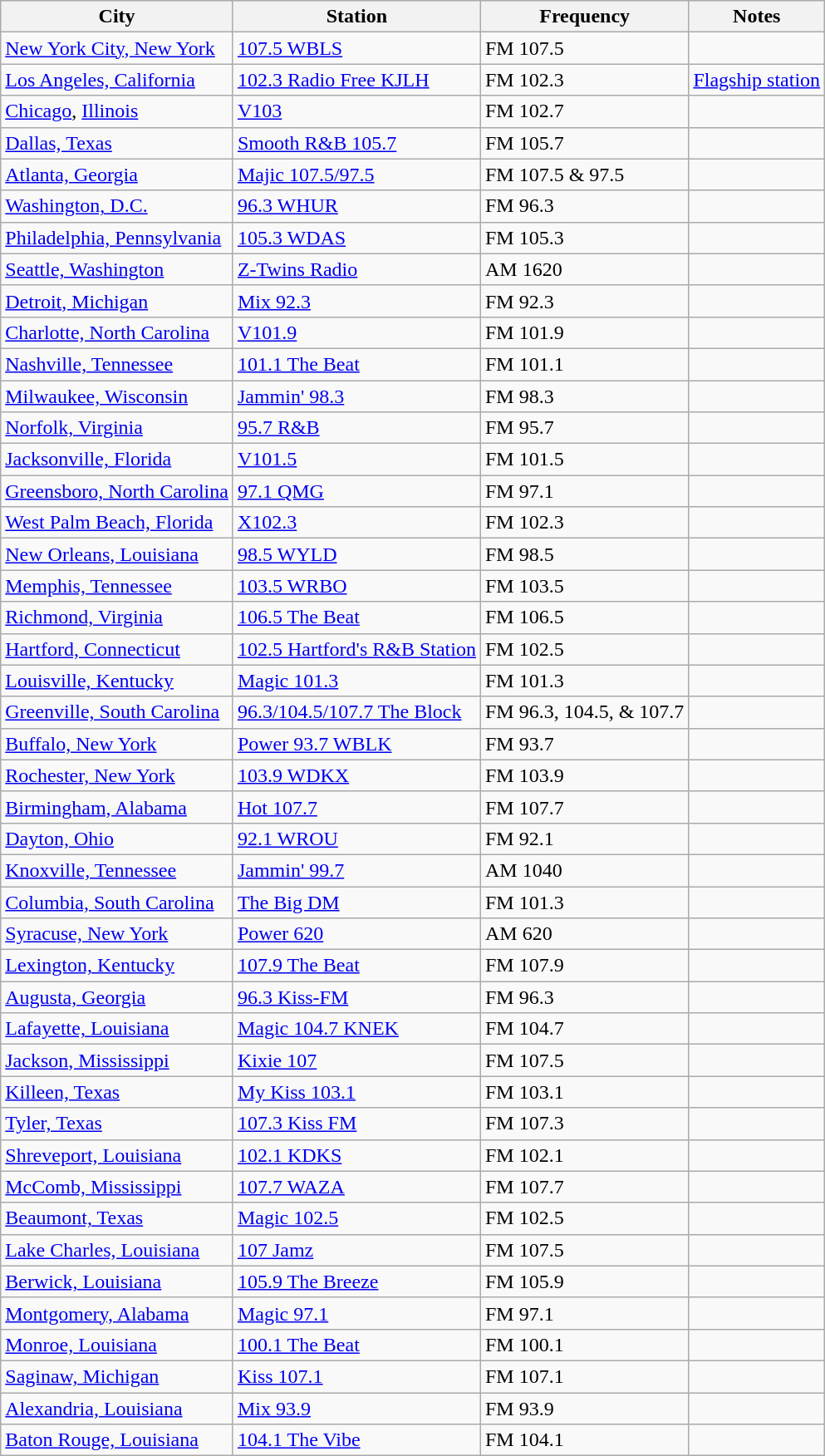<table class="wikitable sortable">
<tr>
<th>City</th>
<th>Station</th>
<th>Frequency</th>
<th>Notes</th>
</tr>
<tr>
<td><a href='#'>New York City, New York</a></td>
<td><a href='#'>107.5 WBLS</a></td>
<td>FM 107.5</td>
<td></td>
</tr>
<tr>
<td><a href='#'>Los Angeles, California</a></td>
<td><a href='#'>102.3 Radio Free KJLH</a></td>
<td>FM 102.3</td>
<td><a href='#'>Flagship station</a></td>
</tr>
<tr>
<td><a href='#'>Chicago</a>, <a href='#'>Illinois</a></td>
<td><a href='#'>V103</a></td>
<td>FM 102.7</td>
<td></td>
</tr>
<tr>
<td><a href='#'>Dallas, Texas</a></td>
<td><a href='#'>Smooth R&B 105.7</a></td>
<td>FM 105.7</td>
<td></td>
</tr>
<tr>
<td><a href='#'>Atlanta, Georgia</a></td>
<td><a href='#'>Majic 107.5/97.5</a></td>
<td>FM 107.5 & 97.5</td>
<td></td>
</tr>
<tr>
<td><a href='#'>Washington, D.C.</a></td>
<td><a href='#'>96.3 WHUR</a></td>
<td>FM 96.3</td>
<td></td>
</tr>
<tr>
<td><a href='#'>Philadelphia, Pennsylvania</a></td>
<td><a href='#'>105.3 WDAS</a></td>
<td>FM 105.3</td>
<td></td>
</tr>
<tr>
<td><a href='#'>Seattle, Washington</a></td>
<td><a href='#'>Z-Twins Radio</a></td>
<td>AM 1620</td>
<td></td>
</tr>
<tr>
<td><a href='#'>Detroit, Michigan</a></td>
<td><a href='#'>Mix 92.3</a></td>
<td>FM 92.3</td>
<td></td>
</tr>
<tr>
<td><a href='#'>Charlotte, North Carolina</a></td>
<td><a href='#'>V101.9</a></td>
<td>FM 101.9</td>
<td></td>
</tr>
<tr>
<td><a href='#'>Nashville, Tennessee</a></td>
<td><a href='#'>101.1 The Beat</a></td>
<td>FM 101.1</td>
<td></td>
</tr>
<tr>
<td><a href='#'>Milwaukee, Wisconsin</a></td>
<td><a href='#'>Jammin' 98.3</a></td>
<td>FM 98.3</td>
<td></td>
</tr>
<tr>
<td><a href='#'>Norfolk, Virginia</a></td>
<td><a href='#'>95.7 R&B</a></td>
<td>FM 95.7</td>
<td></td>
</tr>
<tr>
<td><a href='#'>Jacksonville, Florida</a></td>
<td><a href='#'>V101.5</a></td>
<td>FM 101.5</td>
<td></td>
</tr>
<tr>
<td><a href='#'>Greensboro, North Carolina</a></td>
<td><a href='#'>97.1 QMG</a></td>
<td>FM 97.1</td>
<td></td>
</tr>
<tr>
<td><a href='#'>West Palm Beach, Florida</a></td>
<td><a href='#'>X102.3</a></td>
<td>FM 102.3</td>
<td></td>
</tr>
<tr>
<td><a href='#'>New Orleans, Louisiana</a></td>
<td><a href='#'>98.5 WYLD</a></td>
<td>FM 98.5</td>
<td></td>
</tr>
<tr>
<td><a href='#'>Memphis, Tennessee</a></td>
<td><a href='#'>103.5 WRBO</a></td>
<td>FM 103.5</td>
<td></td>
</tr>
<tr>
<td><a href='#'>Richmond, Virginia</a></td>
<td><a href='#'>106.5 The Beat</a></td>
<td>FM 106.5</td>
<td></td>
</tr>
<tr>
<td><a href='#'>Hartford, Connecticut</a></td>
<td><a href='#'>102.5 Hartford's R&B Station</a></td>
<td>FM 102.5</td>
<td></td>
</tr>
<tr>
<td><a href='#'>Louisville, Kentucky</a></td>
<td><a href='#'>Magic 101.3</a></td>
<td>FM 101.3</td>
<td></td>
</tr>
<tr>
<td><a href='#'>Greenville, South Carolina</a></td>
<td><a href='#'>96.3/104.5/107.7 The Block</a></td>
<td>FM 96.3, 104.5, & 107.7</td>
<td></td>
</tr>
<tr>
<td><a href='#'>Buffalo, New York</a></td>
<td><a href='#'>Power 93.7 WBLK</a></td>
<td>FM 93.7</td>
<td></td>
</tr>
<tr>
<td><a href='#'>Rochester, New York</a></td>
<td><a href='#'>103.9 WDKX</a></td>
<td>FM 103.9</td>
<td></td>
</tr>
<tr>
<td><a href='#'>Birmingham, Alabama</a></td>
<td><a href='#'>Hot 107.7</a></td>
<td>FM 107.7</td>
<td></td>
</tr>
<tr>
<td><a href='#'>Dayton, Ohio</a></td>
<td><a href='#'>92.1 WROU</a></td>
<td>FM 92.1</td>
<td></td>
</tr>
<tr>
<td><a href='#'>Knoxville, Tennessee</a></td>
<td><a href='#'>Jammin' 99.7</a></td>
<td>AM 1040</td>
<td></td>
</tr>
<tr>
<td><a href='#'>Columbia, South Carolina</a></td>
<td><a href='#'>The Big DM</a></td>
<td>FM 101.3</td>
<td></td>
</tr>
<tr>
<td><a href='#'>Syracuse, New York</a></td>
<td><a href='#'>Power 620</a></td>
<td>AM 620</td>
<td></td>
</tr>
<tr>
<td><a href='#'>Lexington, Kentucky</a></td>
<td><a href='#'>107.9 The Beat</a></td>
<td>FM 107.9</td>
<td></td>
</tr>
<tr>
<td><a href='#'>Augusta, Georgia</a></td>
<td><a href='#'>96.3 Kiss-FM</a></td>
<td>FM 96.3</td>
<td></td>
</tr>
<tr>
<td><a href='#'>Lafayette, Louisiana</a></td>
<td><a href='#'>Magic 104.7 KNEK</a></td>
<td>FM 104.7</td>
<td></td>
</tr>
<tr>
<td><a href='#'>Jackson, Mississippi</a></td>
<td><a href='#'>Kixie 107</a></td>
<td>FM 107.5</td>
<td></td>
</tr>
<tr>
<td><a href='#'>Killeen, Texas</a></td>
<td><a href='#'>My Kiss 103.1</a></td>
<td>FM 103.1</td>
<td></td>
</tr>
<tr>
<td><a href='#'>Tyler, Texas</a></td>
<td><a href='#'>107.3 Kiss FM</a></td>
<td>FM 107.3</td>
<td></td>
</tr>
<tr>
<td><a href='#'>Shreveport, Louisiana</a></td>
<td><a href='#'>102.1 KDKS</a></td>
<td>FM 102.1</td>
<td></td>
</tr>
<tr>
<td><a href='#'>McComb, Mississippi</a></td>
<td><a href='#'>107.7 WAZA</a></td>
<td>FM 107.7</td>
<td></td>
</tr>
<tr>
<td><a href='#'>Beaumont, Texas</a></td>
<td><a href='#'>Magic 102.5</a></td>
<td>FM 102.5</td>
<td></td>
</tr>
<tr>
<td><a href='#'>Lake Charles, Louisiana</a></td>
<td><a href='#'>107 Jamz</a></td>
<td>FM 107.5</td>
<td></td>
</tr>
<tr>
<td><a href='#'>Berwick, Louisiana</a></td>
<td><a href='#'>105.9 The Breeze</a></td>
<td>FM 105.9</td>
<td></td>
</tr>
<tr>
<td><a href='#'>Montgomery, Alabama</a></td>
<td><a href='#'>Magic 97.1</a></td>
<td>FM 97.1</td>
<td></td>
</tr>
<tr>
<td><a href='#'>Monroe, Louisiana</a></td>
<td><a href='#'>100.1 The Beat</a></td>
<td>FM 100.1</td>
<td></td>
</tr>
<tr>
<td><a href='#'>Saginaw, Michigan</a></td>
<td><a href='#'>Kiss 107.1</a></td>
<td>FM 107.1</td>
<td></td>
</tr>
<tr>
<td><a href='#'>Alexandria, Louisiana</a></td>
<td><a href='#'>Mix 93.9</a></td>
<td>FM 93.9</td>
<td></td>
</tr>
<tr>
<td><a href='#'>Baton Rouge, Louisiana</a></td>
<td><a href='#'>104.1 The Vibe</a></td>
<td>FM 104.1</td>
<td></td>
</tr>
</table>
